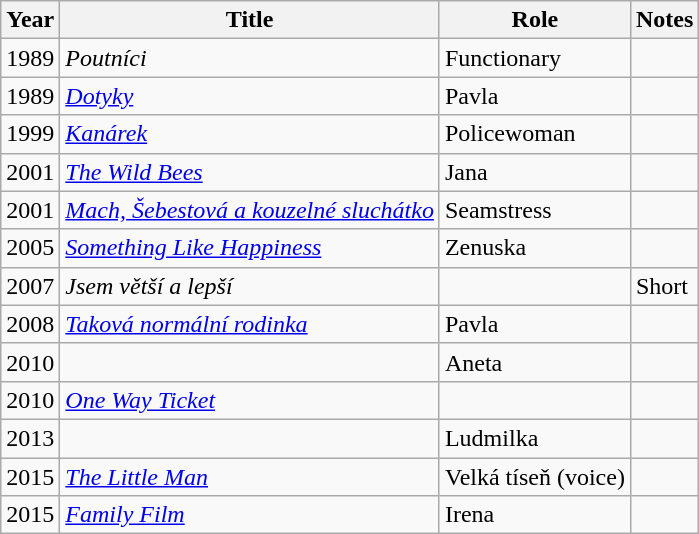<table class="wikitable sortable">
<tr>
<th>Year</th>
<th>Title</th>
<th>Role</th>
<th>Notes</th>
</tr>
<tr>
<td>1989</td>
<td><em>Poutníci</em></td>
<td>Functionary</td>
<td></td>
</tr>
<tr>
<td>1989</td>
<td><em><a href='#'>Dotyky</a></em></td>
<td>Pavla</td>
<td></td>
</tr>
<tr>
<td>1999</td>
<td><em><a href='#'>Kanárek</a></em></td>
<td>Policewoman</td>
<td></td>
</tr>
<tr>
<td>2001</td>
<td><em><a href='#'>The Wild Bees</a></em></td>
<td>Jana</td>
<td></td>
</tr>
<tr>
<td>2001</td>
<td><em><a href='#'>Mach, Šebestová a kouzelné sluchátko</a></em></td>
<td>Seamstress</td>
<td></td>
</tr>
<tr>
<td>2005</td>
<td><em><a href='#'>Something Like Happiness</a></em></td>
<td>Zenuska</td>
<td></td>
</tr>
<tr>
<td>2007</td>
<td><em>Jsem větší a lepší</em></td>
<td></td>
<td>Short</td>
</tr>
<tr>
<td>2008</td>
<td><em><a href='#'>Taková normální rodinka</a></em></td>
<td>Pavla</td>
<td></td>
</tr>
<tr>
<td>2010</td>
<td><em></em></td>
<td>Aneta</td>
<td></td>
</tr>
<tr>
<td>2010</td>
<td><em><a href='#'>One Way Ticket</a></em></td>
<td></td>
<td></td>
</tr>
<tr>
<td>2013</td>
<td><em></em></td>
<td>Ludmilka</td>
<td></td>
</tr>
<tr>
<td>2015</td>
<td><em><a href='#'>The Little Man</a></em></td>
<td>Velká tíseň (voice)</td>
<td></td>
</tr>
<tr>
<td>2015</td>
<td><em><a href='#'>Family Film</a></em></td>
<td>Irena</td>
<td></td>
</tr>
</table>
